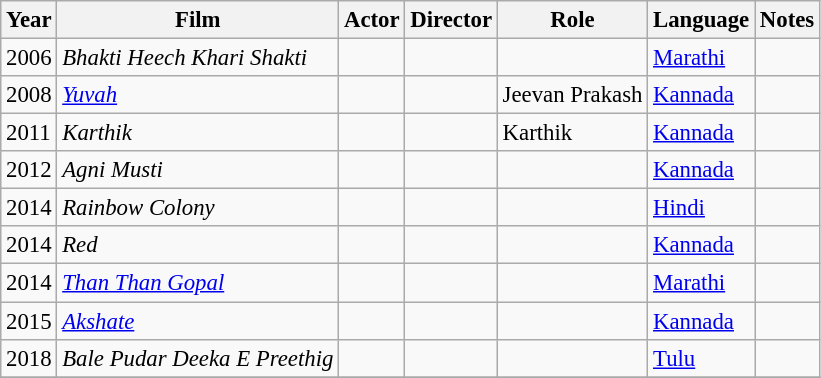<table class="wikitable" style="font-size: 95%;">
<tr>
<th>Year</th>
<th>Film</th>
<th>Actor</th>
<th>Director</th>
<th>Role</th>
<th>Language</th>
<th>Notes</th>
</tr>
<tr>
<td rowspan="1">2006</td>
<td><em>Bhakti Heech Khari Shakti</em></td>
<td></td>
<td></td>
<td></td>
<td><a href='#'>Marathi</a></td>
<td></td>
</tr>
<tr>
<td rowspan="1">2008</td>
<td><em><a href='#'>Yuvah</a></em></td>
<td></td>
<td></td>
<td>Jeevan Prakash</td>
<td><a href='#'>Kannada</a></td>
<td></td>
</tr>
<tr>
<td rowspan="1">2011</td>
<td><em>Karthik</em></td>
<td></td>
<td></td>
<td>Karthik</td>
<td><a href='#'>Kannada</a></td>
<td></td>
</tr>
<tr>
<td rowspan="1">2012</td>
<td><em>Agni Musti</em></td>
<td></td>
<td></td>
<td></td>
<td><a href='#'>Kannada</a></td>
<td></td>
</tr>
<tr>
<td rowspan="1">2014</td>
<td><em>Rainbow Colony</em></td>
<td></td>
<td></td>
<td></td>
<td><a href='#'>Hindi</a></td>
<td></td>
</tr>
<tr>
<td rowspan="1">2014</td>
<td><em>Red</em></td>
<td></td>
<td></td>
<td></td>
<td><a href='#'>Kannada</a></td>
<td></td>
</tr>
<tr>
<td rowspan="1">2014</td>
<td><em><a href='#'>Than Than Gopal</a></em></td>
<td></td>
<td></td>
<td></td>
<td><a href='#'>Marathi</a></td>
<td></td>
</tr>
<tr>
<td rowspan="1">2015</td>
<td><em><a href='#'>Akshate</a></em></td>
<td></td>
<td></td>
<td></td>
<td><a href='#'>Kannada</a></td>
<td><br></td>
</tr>
<tr>
<td rowspan="1">2018</td>
<td><em>Bale Pudar Deeka E Preethig</em></td>
<td></td>
<td></td>
<td></td>
<td><a href='#'>Tulu</a></td>
<td></td>
</tr>
<tr>
</tr>
</table>
